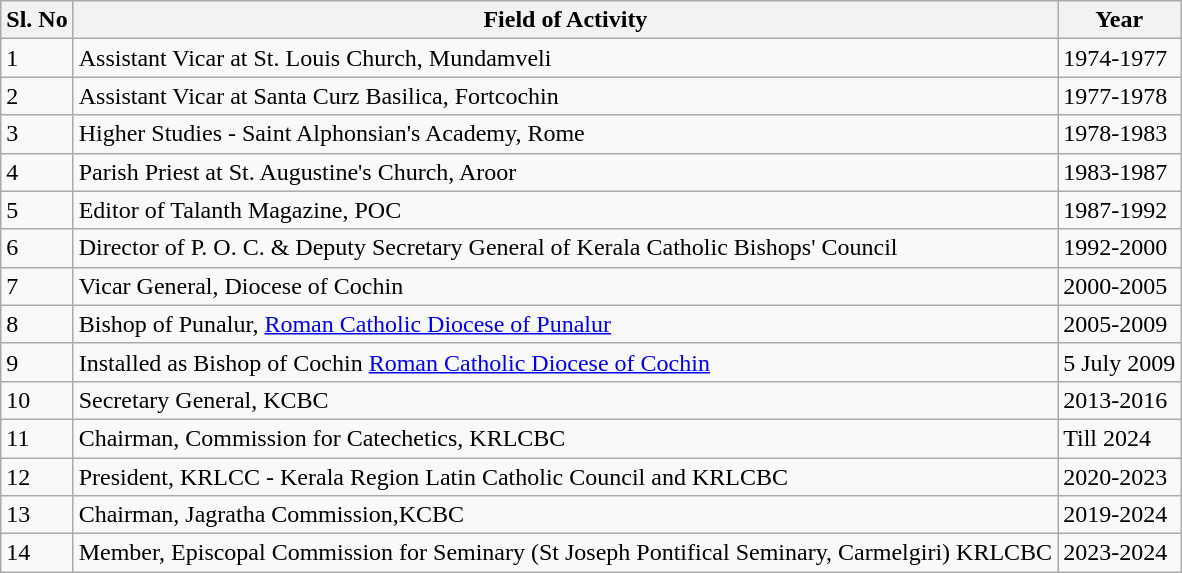<table class="wikitable">
<tr>
<th>Sl. No</th>
<th>Field of Activity</th>
<th>Year</th>
</tr>
<tr>
<td>1</td>
<td>Assistant Vicar at St. Louis Church, Mundamveli</td>
<td>1974-1977</td>
</tr>
<tr>
<td>2</td>
<td>Assistant Vicar at Santa Curz Basilica, Fortcochin</td>
<td>1977-1978</td>
</tr>
<tr>
<td>3</td>
<td>Higher Studies - Saint Alphonsian's Academy, Rome</td>
<td>1978-1983</td>
</tr>
<tr>
<td>4</td>
<td>Parish Priest at St. Augustine's Church, Aroor</td>
<td>1983-1987</td>
</tr>
<tr>
<td>5</td>
<td>Editor of Talanth Magazine, POC</td>
<td>1987-1992</td>
</tr>
<tr>
<td>6</td>
<td>Director of P. O. C. & Deputy Secretary General of Kerala Catholic Bishops' Council</td>
<td>1992-2000</td>
</tr>
<tr>
<td>7</td>
<td>Vicar General, Diocese of Cochin</td>
<td>2000-2005</td>
</tr>
<tr>
<td>8</td>
<td>Bishop of Punalur, <a href='#'>Roman Catholic Diocese of Punalur</a></td>
<td>2005-2009</td>
</tr>
<tr>
<td>9</td>
<td>Installed as Bishop of Cochin <a href='#'>Roman Catholic Diocese of Cochin</a></td>
<td>5 July 2009</td>
</tr>
<tr>
<td>10</td>
<td>Secretary General, KCBC </td>
<td>2013-2016</td>
</tr>
<tr>
<td>11</td>
<td>Chairman, Commission for Catechetics, KRLCBC </td>
<td>Till 2024</td>
</tr>
<tr>
<td>12</td>
<td>President, KRLCC - Kerala Region Latin Catholic Council and KRLCBC</td>
<td>2020-2023</td>
</tr>
<tr>
<td>13</td>
<td>Chairman, Jagratha Commission,KCBC </td>
<td>2019-2024</td>
</tr>
<tr>
<td>14</td>
<td>Member, Episcopal Commission for Seminary (St Joseph Pontifical Seminary, Carmelgiri) KRLCBC </td>
<td>2023-2024</td>
</tr>
</table>
